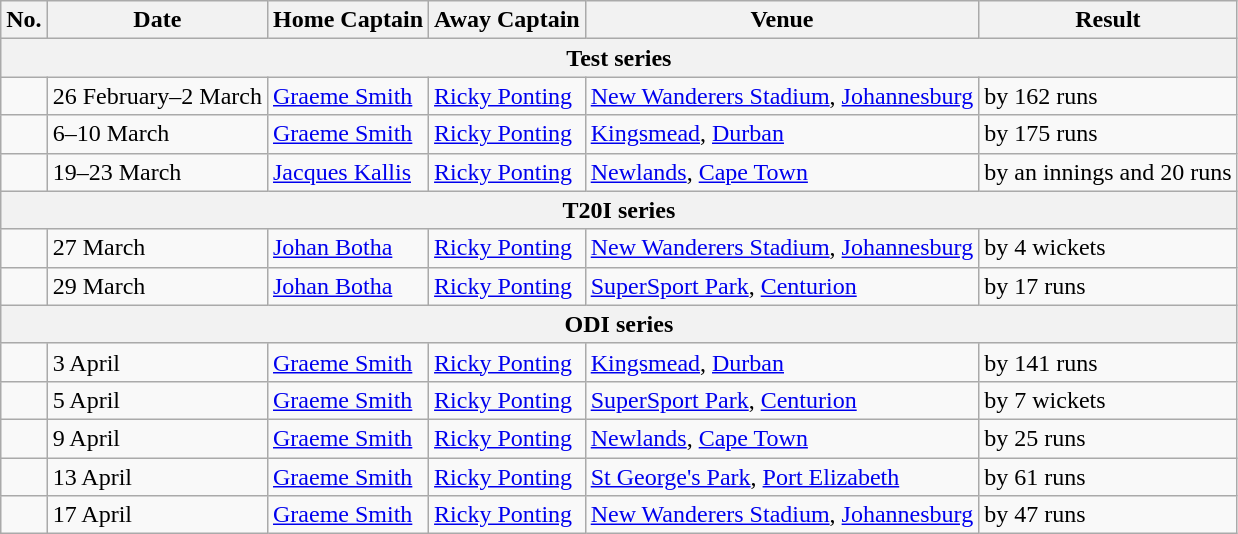<table class="wikitable">
<tr>
<th>No.</th>
<th>Date</th>
<th>Home Captain</th>
<th>Away Captain</th>
<th>Venue</th>
<th>Result</th>
</tr>
<tr>
<th colspan="9">Test series</th>
</tr>
<tr>
<td></td>
<td>26 February–2 March</td>
<td><a href='#'>Graeme Smith</a></td>
<td><a href='#'>Ricky Ponting</a></td>
<td><a href='#'>New Wanderers Stadium</a>, <a href='#'>Johannesburg</a></td>
<td> by 162 runs</td>
</tr>
<tr>
<td></td>
<td>6–10 March</td>
<td><a href='#'>Graeme Smith</a></td>
<td><a href='#'>Ricky Ponting</a></td>
<td><a href='#'>Kingsmead</a>, <a href='#'>Durban</a></td>
<td> by 175 runs</td>
</tr>
<tr>
<td></td>
<td>19–23 March</td>
<td><a href='#'>Jacques Kallis</a></td>
<td><a href='#'>Ricky Ponting</a></td>
<td><a href='#'>Newlands</a>, <a href='#'>Cape Town</a></td>
<td> by an innings and 20 runs</td>
</tr>
<tr>
<th colspan="9">T20I series</th>
</tr>
<tr>
<td></td>
<td>27 March</td>
<td><a href='#'>Johan Botha</a></td>
<td><a href='#'>Ricky Ponting</a></td>
<td><a href='#'>New Wanderers Stadium</a>, <a href='#'>Johannesburg</a></td>
<td> by 4 wickets</td>
</tr>
<tr>
<td></td>
<td>29 March</td>
<td><a href='#'>Johan Botha</a></td>
<td><a href='#'>Ricky Ponting</a></td>
<td><a href='#'>SuperSport Park</a>, <a href='#'>Centurion</a></td>
<td> by 17 runs</td>
</tr>
<tr>
<th colspan="9">ODI series</th>
</tr>
<tr>
<td></td>
<td>3 April</td>
<td><a href='#'>Graeme Smith</a></td>
<td><a href='#'>Ricky Ponting</a></td>
<td><a href='#'>Kingsmead</a>, <a href='#'>Durban</a></td>
<td> by 141 runs</td>
</tr>
<tr>
<td></td>
<td>5 April</td>
<td><a href='#'>Graeme Smith</a></td>
<td><a href='#'>Ricky Ponting</a></td>
<td><a href='#'>SuperSport Park</a>, <a href='#'>Centurion</a></td>
<td> by 7 wickets</td>
</tr>
<tr>
<td></td>
<td>9 April</td>
<td><a href='#'>Graeme Smith</a></td>
<td><a href='#'>Ricky Ponting</a></td>
<td><a href='#'>Newlands</a>, <a href='#'>Cape Town</a></td>
<td> by 25 runs</td>
</tr>
<tr>
<td></td>
<td>13 April</td>
<td><a href='#'>Graeme Smith</a></td>
<td><a href='#'>Ricky Ponting</a></td>
<td><a href='#'>St George's Park</a>, <a href='#'>Port Elizabeth</a></td>
<td> by 61 runs</td>
</tr>
<tr>
<td></td>
<td>17 April</td>
<td><a href='#'>Graeme Smith</a></td>
<td><a href='#'>Ricky Ponting</a></td>
<td><a href='#'>New Wanderers Stadium</a>, <a href='#'>Johannesburg</a></td>
<td> by 47 runs</td>
</tr>
</table>
